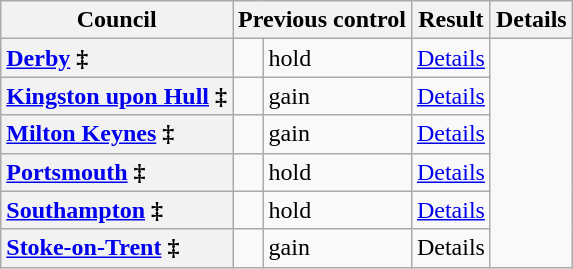<table class="wikitable sortable" border="1">
<tr>
<th scope="col">Council</th>
<th colspan=2>Previous control</th>
<th colspan=2>Result</th>
<th class="unsortable" scope="col">Details</th>
</tr>
<tr>
<th scope="row" style="text-align: left;"><a href='#'>Derby</a> ‡</th>
<td></td>
<td> hold</td>
<td><a href='#'>Details</a></td>
</tr>
<tr>
<th scope="row" style="text-align: left;"><a href='#'>Kingston upon Hull</a> ‡</th>
<td></td>
<td> gain</td>
<td><a href='#'>Details</a></td>
</tr>
<tr>
<th scope="row" style="text-align: left;"><a href='#'>Milton Keynes</a> ‡</th>
<td></td>
<td> gain</td>
<td><a href='#'>Details</a></td>
</tr>
<tr>
<th scope="row" style="text-align: left;"><a href='#'>Portsmouth</a> ‡</th>
<td></td>
<td> hold</td>
<td><a href='#'>Details</a></td>
</tr>
<tr>
<th scope="row" style="text-align: left;"><a href='#'>Southampton</a> ‡</th>
<td></td>
<td> hold</td>
<td><a href='#'>Details</a></td>
</tr>
<tr>
<th scope="row" style="text-align: left;"><a href='#'>Stoke-on-Trent</a> ‡</th>
<td></td>
<td> gain</td>
<td>Details</td>
</tr>
</table>
